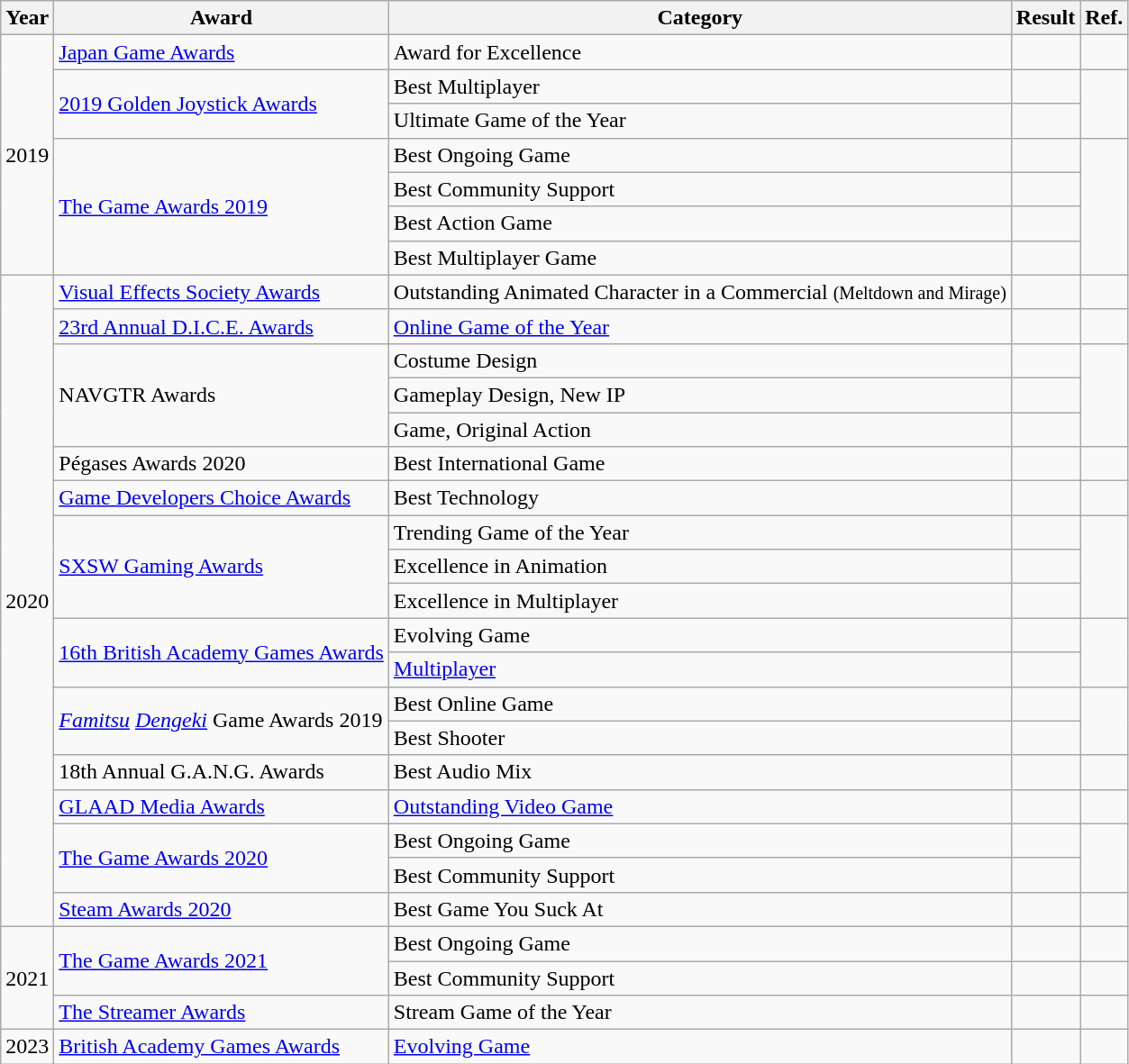<table class="wikitable sortable">
<tr>
<th>Year</th>
<th>Award</th>
<th>Category</th>
<th>Result</th>
<th>Ref.</th>
</tr>
<tr>
<td rowspan="7">2019</td>
<td><a href='#'>Japan Game Awards</a></td>
<td>Award for Excellence</td>
<td></td>
<td></td>
</tr>
<tr>
<td rowspan="2"><a href='#'>2019 Golden Joystick Awards</a></td>
<td>Best Multiplayer</td>
<td></td>
<td rowspan="2"></td>
</tr>
<tr>
<td>Ultimate Game of the Year</td>
<td></td>
</tr>
<tr>
<td rowspan="4"><a href='#'>The Game Awards 2019</a></td>
<td>Best Ongoing Game</td>
<td></td>
<td rowspan="4"></td>
</tr>
<tr>
<td>Best Community Support</td>
<td></td>
</tr>
<tr>
<td>Best Action Game</td>
<td></td>
</tr>
<tr>
<td>Best Multiplayer Game</td>
<td></td>
</tr>
<tr>
<td rowspan="19">2020</td>
<td><a href='#'>Visual Effects Society Awards</a></td>
<td>Outstanding Animated Character in a Commercial <small>(Meltdown and Mirage)</small></td>
<td></td>
<td></td>
</tr>
<tr>
<td><a href='#'>23rd Annual D.I.C.E. Awards</a></td>
<td><a href='#'>Online Game of the Year</a></td>
<td></td>
<td></td>
</tr>
<tr>
<td rowspan="3">NAVGTR Awards</td>
<td>Costume Design</td>
<td></td>
<td rowspan="3"></td>
</tr>
<tr>
<td>Gameplay Design, New IP</td>
<td></td>
</tr>
<tr>
<td>Game, Original Action</td>
<td></td>
</tr>
<tr>
<td>Pégases Awards 2020</td>
<td>Best International Game</td>
<td></td>
<td></td>
</tr>
<tr>
<td><a href='#'>Game Developers Choice Awards</a></td>
<td>Best Technology</td>
<td></td>
<td></td>
</tr>
<tr>
<td rowspan="3"><a href='#'>SXSW Gaming Awards</a></td>
<td>Trending Game of the Year</td>
<td></td>
<td rowspan="3"></td>
</tr>
<tr>
<td>Excellence in Animation</td>
<td></td>
</tr>
<tr>
<td>Excellence in Multiplayer</td>
<td></td>
</tr>
<tr>
<td rowspan="2"><a href='#'>16th British Academy Games Awards</a></td>
<td>Evolving Game</td>
<td></td>
<td rowspan="2"></td>
</tr>
<tr>
<td><a href='#'>Multiplayer</a></td>
<td></td>
</tr>
<tr>
<td rowspan="2"><em><a href='#'>Famitsu</a></em> <em><a href='#'>Dengeki</a></em> Game Awards 2019</td>
<td>Best Online Game</td>
<td></td>
<td rowspan="2"></td>
</tr>
<tr>
<td>Best Shooter</td>
<td></td>
</tr>
<tr>
<td>18th Annual G.A.N.G. Awards</td>
<td>Best Audio Mix</td>
<td></td>
<td></td>
</tr>
<tr>
<td><a href='#'>GLAAD Media Awards</a></td>
<td><a href='#'>Outstanding Video Game</a></td>
<td></td>
<td></td>
</tr>
<tr>
<td rowspan="2"><a href='#'>The Game Awards 2020</a></td>
<td>Best Ongoing Game</td>
<td></td>
<td rowspan="2"></td>
</tr>
<tr>
<td>Best Community Support</td>
<td></td>
</tr>
<tr>
<td><a href='#'>Steam Awards 2020</a></td>
<td>Best Game You Suck At</td>
<td></td>
<td></td>
</tr>
<tr>
<td rowspan="3">2021</td>
<td rowspan="2"><a href='#'>The Game Awards 2021</a></td>
<td>Best Ongoing Game</td>
<td></td>
<td></td>
</tr>
<tr>
<td>Best Community Support</td>
<td></td>
<td></td>
</tr>
<tr>
<td><a href='#'>The Streamer Awards</a></td>
<td>Stream Game of the Year</td>
<td></td>
<td></td>
</tr>
<tr>
<td>2023</td>
<td><a href='#'>British Academy Games Awards</a></td>
<td><a href='#'>Evolving Game</a></td>
<td></td>
<td></td>
</tr>
</table>
